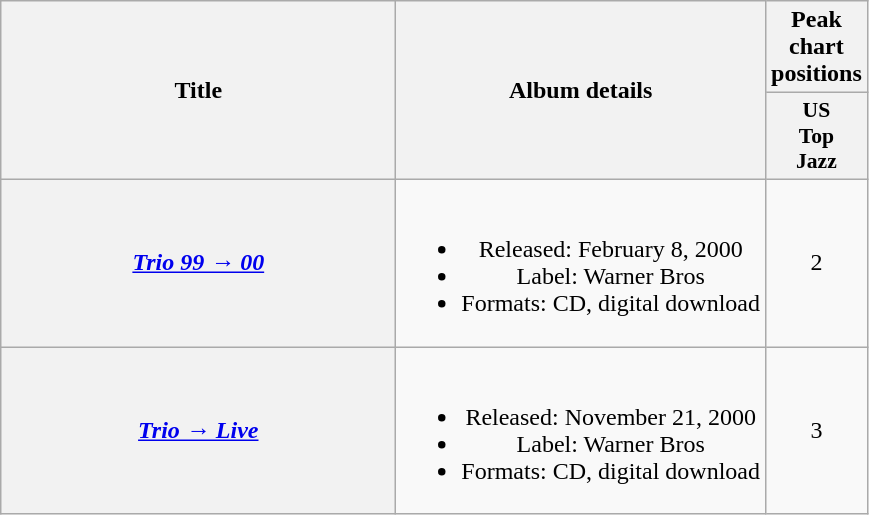<table class="wikitable plainrowheaders" style="text-align:center;">
<tr>
<th scope="col" rowspan="2" style="width:16em;">Title</th>
<th scope="col" rowspan="2">Album details</th>
<th scope="col">Peak chart positions</th>
</tr>
<tr>
<th scope="col" style="width:3em;font-size:90%;">US<br>Top<br>Jazz<br></th>
</tr>
<tr>
<th scope="row"><em><a href='#'>Trio 99 → 00</a></em></th>
<td><br><ul><li>Released: February 8, 2000</li><li>Label: Warner Bros</li><li>Formats: CD, digital download</li></ul></td>
<td>2</td>
</tr>
<tr>
<th scope="row"><em><a href='#'>Trio → Live</a></em></th>
<td><br><ul><li>Released: November 21, 2000</li><li>Label: Warner Bros</li><li>Formats: CD, digital download</li></ul></td>
<td>3</td>
</tr>
</table>
